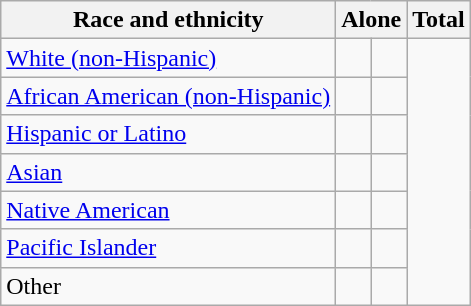<table class="wikitable sortable collapsible" ; text-align:right; font-size:80%;">
<tr>
<th>Race and ethnicity</th>
<th colspan="2" data-sort-type="number">Alone</th>
<th colspan="2" data-sort-type="number">Total</th>
</tr>
<tr>
<td><a href='#'>White (non-Hispanic)</a></td>
<td align=right></td>
<td align=right></td>
</tr>
<tr>
<td><a href='#'>African American (non-Hispanic)</a></td>
<td align=right></td>
<td align=right></td>
</tr>
<tr>
<td><a href='#'>Hispanic or Latino</a></td>
<td align=right></td>
<td align=right></td>
</tr>
<tr>
<td><a href='#'>Asian</a></td>
<td align=right></td>
<td align=right></td>
</tr>
<tr>
<td><a href='#'>Native American</a></td>
<td align=right></td>
<td align=right></td>
</tr>
<tr>
<td><a href='#'>Pacific Islander</a></td>
<td align=right></td>
<td align=right></td>
</tr>
<tr>
<td>Other</td>
<td align=right></td>
<td align=right></td>
</tr>
</table>
